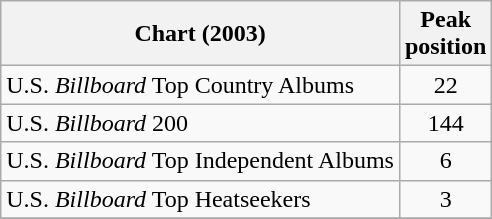<table class="wikitable">
<tr>
<th>Chart (2003)</th>
<th>Peak<br>position</th>
</tr>
<tr>
<td>U.S. <em>Billboard</em> Top Country Albums</td>
<td align="center">22</td>
</tr>
<tr>
<td>U.S. <em>Billboard</em> 200</td>
<td align="center">144</td>
</tr>
<tr>
<td>U.S. <em>Billboard</em> Top Independent Albums</td>
<td align="center">6</td>
</tr>
<tr>
<td>U.S. <em>Billboard</em> Top Heatseekers</td>
<td align="center">3</td>
</tr>
<tr>
</tr>
</table>
